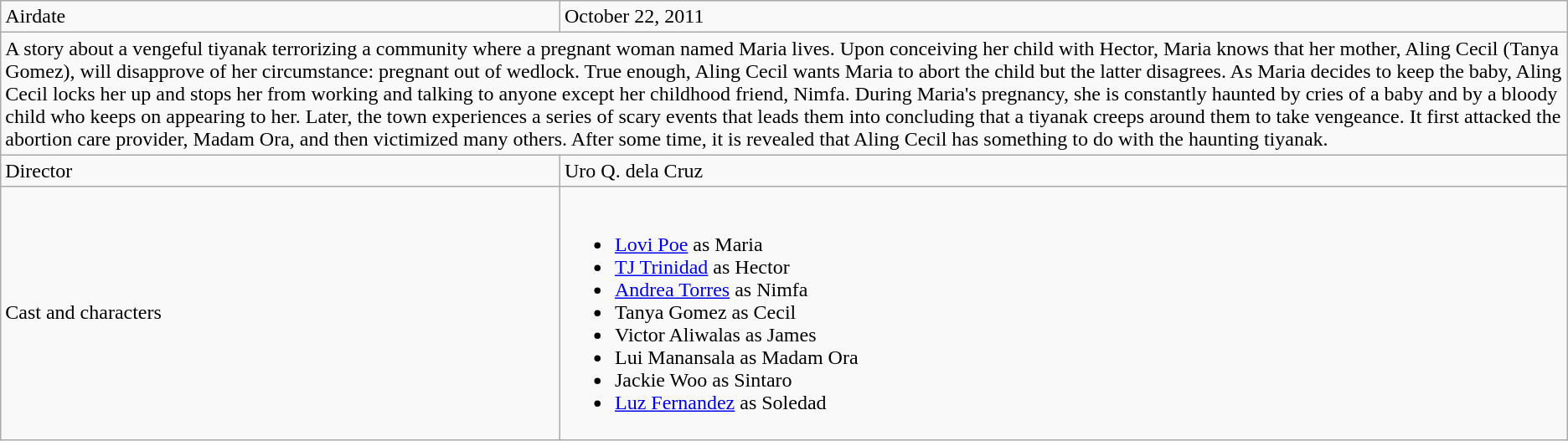<table class="wikitable">
<tr>
<td>Airdate</td>
<td>October 22, 2011</td>
</tr>
<tr>
<td colspan=2>A story about a vengeful tiyanak terrorizing a community where a pregnant woman named Maria lives. Upon conceiving her child with Hector, Maria knows that her mother, Aling Cecil (Tanya Gomez), will disapprove of her circumstance: pregnant out of wedlock. True enough, Aling Cecil wants Maria to abort the child but the latter disagrees. As Maria decides to keep the baby, Aling Cecil locks her up and stops her from working and talking to anyone except her childhood friend, Nimfa. During Maria's pregnancy, she is constantly haunted by cries of a baby and by a bloody child who keeps on appearing to her. Later, the town experiences a series of scary events that leads them into concluding that a tiyanak creeps around them to take vengeance. It first attacked the abortion care provider, Madam Ora, and then victimized many others. After some time, it is revealed that Aling Cecil has something to do with the haunting tiyanak.</td>
</tr>
<tr>
<td>Director</td>
<td>Uro Q. dela Cruz</td>
</tr>
<tr>
<td>Cast and characters</td>
<td><br><ul><li><a href='#'>Lovi Poe</a> as Maria</li><li><a href='#'>TJ Trinidad</a> as Hector</li><li><a href='#'>Andrea Torres</a> as Nimfa</li><li>Tanya Gomez as Cecil</li><li>Victor Aliwalas as James</li><li>Lui Manansala as Madam Ora</li><li>Jackie Woo as Sintaro</li><li><a href='#'>Luz Fernandez</a> as Soledad</li></ul></td>
</tr>
</table>
